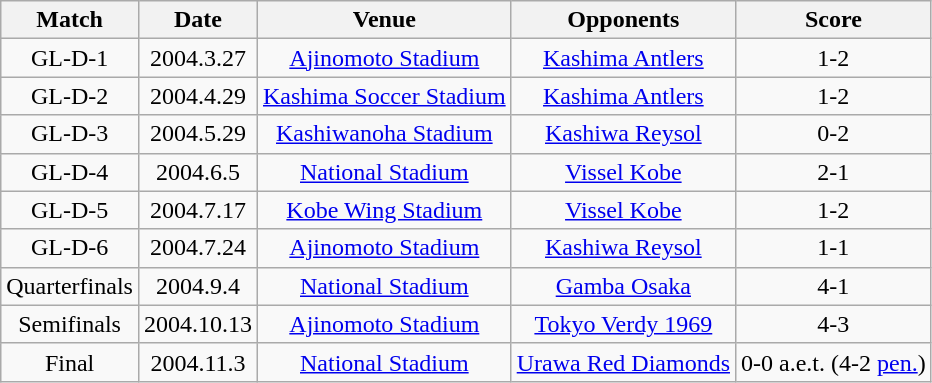<table class="wikitable" style="text-align:center;">
<tr>
<th>Match</th>
<th>Date</th>
<th>Venue</th>
<th>Opponents</th>
<th>Score</th>
</tr>
<tr>
<td>GL-D-1</td>
<td>2004.3.27</td>
<td><a href='#'>Ajinomoto Stadium</a></td>
<td><a href='#'>Kashima Antlers</a></td>
<td>1-2</td>
</tr>
<tr>
<td>GL-D-2</td>
<td>2004.4.29</td>
<td><a href='#'>Kashima Soccer Stadium</a></td>
<td><a href='#'>Kashima Antlers</a></td>
<td>1-2</td>
</tr>
<tr>
<td>GL-D-3</td>
<td>2004.5.29</td>
<td><a href='#'>Kashiwanoha Stadium</a></td>
<td><a href='#'>Kashiwa Reysol</a></td>
<td>0-2</td>
</tr>
<tr>
<td>GL-D-4</td>
<td>2004.6.5</td>
<td><a href='#'>National Stadium</a></td>
<td><a href='#'>Vissel Kobe</a></td>
<td>2-1</td>
</tr>
<tr>
<td>GL-D-5</td>
<td>2004.7.17</td>
<td><a href='#'>Kobe Wing Stadium</a></td>
<td><a href='#'>Vissel Kobe</a></td>
<td>1-2</td>
</tr>
<tr>
<td>GL-D-6</td>
<td>2004.7.24</td>
<td><a href='#'>Ajinomoto Stadium</a></td>
<td><a href='#'>Kashiwa Reysol</a></td>
<td>1-1</td>
</tr>
<tr>
<td>Quarterfinals</td>
<td>2004.9.4</td>
<td><a href='#'>National Stadium</a></td>
<td><a href='#'>Gamba Osaka</a></td>
<td>4-1</td>
</tr>
<tr>
<td>Semifinals</td>
<td>2004.10.13</td>
<td><a href='#'>Ajinomoto Stadium</a></td>
<td><a href='#'>Tokyo Verdy 1969</a></td>
<td>4-3</td>
</tr>
<tr>
<td>Final</td>
<td>2004.11.3</td>
<td><a href='#'>National Stadium</a></td>
<td><a href='#'>Urawa Red Diamonds</a></td>
<td>0-0 a.e.t. (4-2 <a href='#'>pen.</a>)</td>
</tr>
</table>
